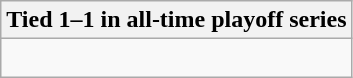<table class="wikitable collapsible collapsed">
<tr>
<th>Tied 1–1 in all-time playoff series</th>
</tr>
<tr>
<td><br>
</td>
</tr>
</table>
